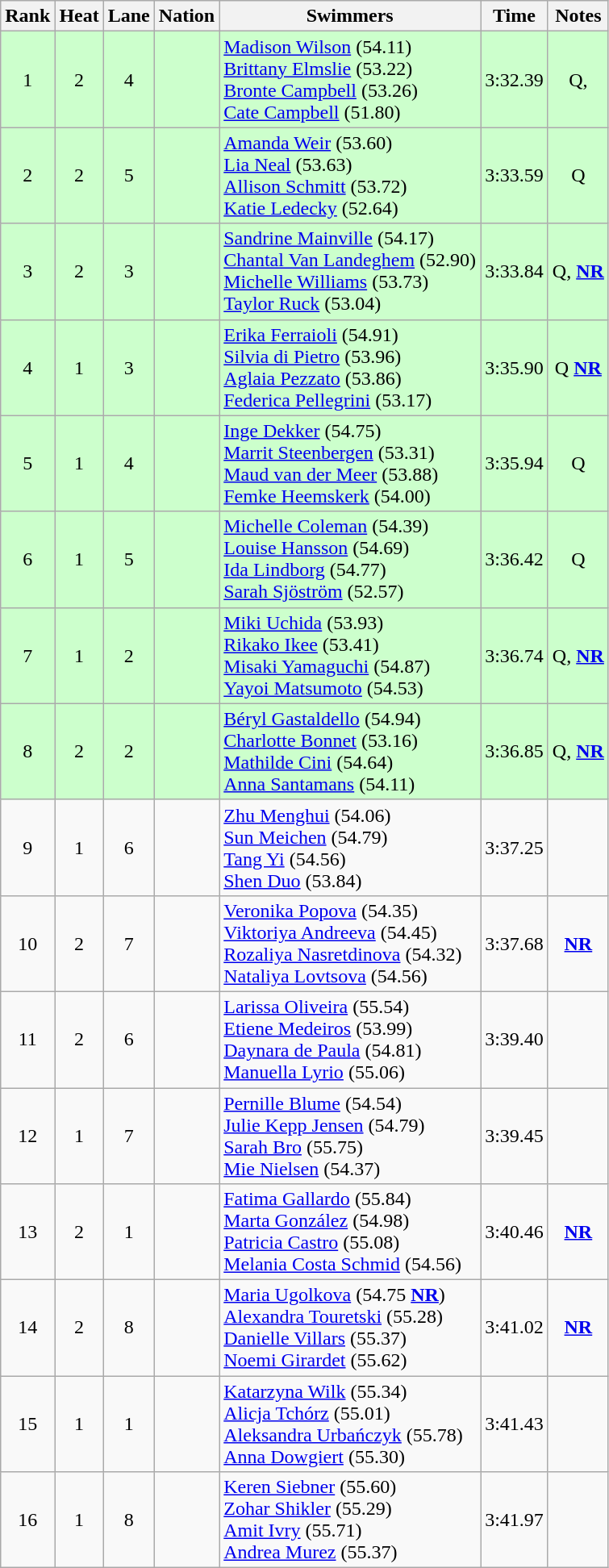<table class="wikitable sortable" style="text-align:center">
<tr>
<th>Rank</th>
<th>Heat</th>
<th>Lane</th>
<th>Nation</th>
<th>Swimmers</th>
<th>Time</th>
<th>Notes</th>
</tr>
<tr bgcolor=ccffcc>
<td>1</td>
<td>2</td>
<td>4</td>
<td align=left></td>
<td align=left><a href='#'>Madison Wilson</a> (54.11)<br><a href='#'>Brittany Elmslie</a> (53.22)<br><a href='#'>Bronte Campbell</a> (53.26)<br><a href='#'>Cate Campbell</a> (51.80)</td>
<td>3:32.39</td>
<td>Q, </td>
</tr>
<tr bgcolor=ccffcc>
<td>2</td>
<td>2</td>
<td>5</td>
<td align=left></td>
<td align=left><a href='#'>Amanda Weir</a> (53.60)<br><a href='#'>Lia Neal</a> (53.63)<br><a href='#'>Allison Schmitt</a> (53.72)<br><a href='#'>Katie Ledecky</a> (52.64)</td>
<td>3:33.59</td>
<td>Q</td>
</tr>
<tr bgcolor=ccffcc>
<td>3</td>
<td>2</td>
<td>3</td>
<td align=left></td>
<td align=left><a href='#'>Sandrine Mainville</a> (54.17)<br><a href='#'>Chantal Van Landeghem</a> (52.90)<br><a href='#'>Michelle Williams</a> (53.73)<br><a href='#'>Taylor Ruck</a> (53.04)</td>
<td>3:33.84</td>
<td>Q, <strong><a href='#'>NR</a></strong></td>
</tr>
<tr bgcolor=ccffcc>
<td>4</td>
<td>1</td>
<td>3</td>
<td align=left></td>
<td align=left><a href='#'>Erika Ferraioli</a> (54.91)<br><a href='#'>Silvia di Pietro</a> (53.96)<br><a href='#'>Aglaia Pezzato</a> (53.86)<br><a href='#'>Federica Pellegrini</a> (53.17)</td>
<td>3:35.90</td>
<td>Q <strong><a href='#'>NR</a></strong></td>
</tr>
<tr bgcolor=ccffcc>
<td>5</td>
<td>1</td>
<td>4</td>
<td align=left></td>
<td align=left><a href='#'>Inge Dekker</a> (54.75)<br><a href='#'>Marrit Steenbergen</a> (53.31)<br><a href='#'>Maud van der Meer</a> (53.88)<br><a href='#'>Femke Heemskerk</a> (54.00)</td>
<td>3:35.94</td>
<td>Q</td>
</tr>
<tr bgcolor=ccffcc>
<td>6</td>
<td>1</td>
<td>5</td>
<td align=left></td>
<td align=left><a href='#'>Michelle Coleman</a> (54.39)<br><a href='#'>Louise Hansson</a> (54.69)<br><a href='#'>Ida Lindborg</a> (54.77)<br><a href='#'>Sarah Sjöström</a> (52.57)</td>
<td>3:36.42</td>
<td>Q</td>
</tr>
<tr bgcolor=ccffcc>
<td>7</td>
<td>1</td>
<td>2</td>
<td align=left></td>
<td align=left><a href='#'>Miki Uchida</a> (53.93)<br><a href='#'>Rikako Ikee</a> (53.41)<br><a href='#'>Misaki Yamaguchi</a> (54.87)<br><a href='#'>Yayoi Matsumoto</a> (54.53)</td>
<td>3:36.74</td>
<td>Q, <strong><a href='#'>NR</a></strong></td>
</tr>
<tr bgcolor=ccffcc>
<td>8</td>
<td>2</td>
<td>2</td>
<td align=left></td>
<td align=left><a href='#'>Béryl Gastaldello</a> (54.94)<br><a href='#'>Charlotte Bonnet</a> (53.16)<br><a href='#'>Mathilde Cini</a> (54.64)<br><a href='#'>Anna Santamans</a> (54.11)</td>
<td>3:36.85</td>
<td>Q, <strong><a href='#'>NR</a></strong></td>
</tr>
<tr>
<td>9</td>
<td>1</td>
<td>6</td>
<td align=left></td>
<td align=left><a href='#'>Zhu Menghui</a> (54.06)<br><a href='#'>Sun Meichen</a> (54.79)<br><a href='#'>Tang Yi</a> (54.56)<br><a href='#'>Shen Duo</a> (53.84)</td>
<td>3:37.25</td>
<td></td>
</tr>
<tr>
<td>10</td>
<td>2</td>
<td>7</td>
<td align=left></td>
<td align=left><a href='#'>Veronika Popova</a> (54.35)<br><a href='#'>Viktoriya Andreeva</a> (54.45)<br><a href='#'>Rozaliya Nasretdinova</a> (54.32)<br><a href='#'>Nataliya Lovtsova</a> (54.56)</td>
<td>3:37.68</td>
<td><strong><a href='#'>NR</a></strong></td>
</tr>
<tr>
<td>11</td>
<td>2</td>
<td>6</td>
<td align=left></td>
<td align=left><a href='#'>Larissa Oliveira</a> (55.54)<br><a href='#'>Etiene Medeiros</a> (53.99)<br><a href='#'>Daynara de Paula</a> (54.81)<br><a href='#'>Manuella Lyrio</a> (55.06)</td>
<td>3:39.40</td>
<td></td>
</tr>
<tr>
<td>12</td>
<td>1</td>
<td>7</td>
<td align=left></td>
<td align=left><a href='#'>Pernille Blume</a> (54.54)<br><a href='#'>Julie Kepp Jensen</a> (54.79)<br><a href='#'>Sarah Bro</a> (55.75)<br><a href='#'>Mie Nielsen</a> (54.37)</td>
<td>3:39.45</td>
<td></td>
</tr>
<tr>
<td>13</td>
<td>2</td>
<td>1</td>
<td align=left></td>
<td align=left><a href='#'>Fatima Gallardo</a> (55.84)<br><a href='#'>Marta González</a> (54.98)<br><a href='#'>Patricia Castro</a> (55.08)<br><a href='#'>Melania Costa Schmid</a> (54.56)</td>
<td>3:40.46</td>
<td><strong><a href='#'>NR</a></strong></td>
</tr>
<tr>
<td>14</td>
<td>2</td>
<td>8</td>
<td align=left></td>
<td align=left><a href='#'>Maria Ugolkova</a> (54.75 <strong><a href='#'>NR</a></strong>)<br><a href='#'>Alexandra Touretski</a> (55.28)<br><a href='#'>Danielle Villars</a> (55.37)<br><a href='#'>Noemi Girardet</a> (55.62)</td>
<td>3:41.02</td>
<td><strong><a href='#'>NR</a></strong></td>
</tr>
<tr>
<td>15</td>
<td>1</td>
<td>1</td>
<td align=left></td>
<td align=left><a href='#'>Katarzyna Wilk</a> (55.34)<br><a href='#'>Alicja Tchórz</a> (55.01)<br><a href='#'>Aleksandra Urbańczyk</a> (55.78)<br><a href='#'>Anna Dowgiert</a> (55.30)</td>
<td>3:41.43</td>
<td></td>
</tr>
<tr>
<td>16</td>
<td>1</td>
<td>8</td>
<td align=left></td>
<td align=left><a href='#'>Keren Siebner</a> (55.60)<br><a href='#'>Zohar Shikler</a> (55.29)<br><a href='#'>Amit Ivry</a> (55.71)<br><a href='#'>Andrea Murez</a> (55.37)</td>
<td>3:41.97</td>
<td></td>
</tr>
</table>
